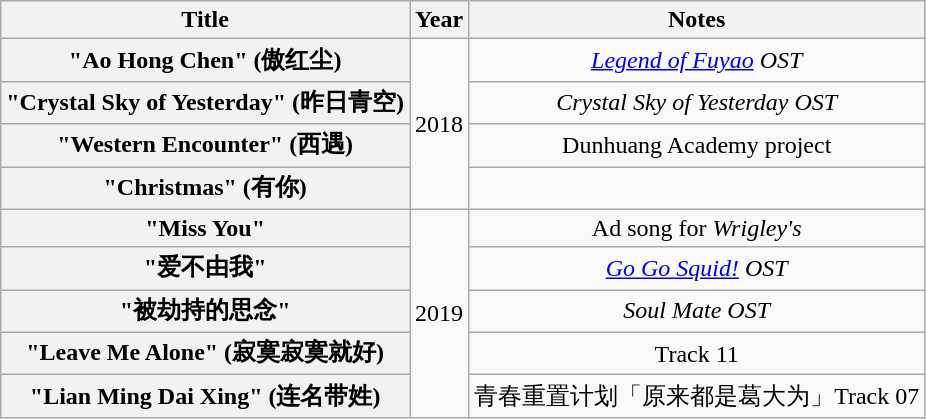<table class="wikitable plainrowheaders" style="text-align:center;">
<tr>
<th scope="col">Title</th>
<th scope="col">Year</th>
<th scope="col">Notes</th>
</tr>
<tr>
<th scope=row>"Ao Hong Chen" (傲红尘)</th>
<td rowspan=4>2018</td>
<td><em><a href='#'>Legend of Fuyao</a> OST</em></td>
</tr>
<tr>
<th scope=row>"Crystal Sky of Yesterday" (昨日青空)</th>
<td><em>Crystal Sky of Yesterday OST</em></td>
</tr>
<tr>
<th scope=row>"Western Encounter" (西遇)</th>
<td>Dunhuang Academy project</td>
</tr>
<tr>
<th scope=row>"Christmas" (有你)</th>
<td></td>
</tr>
<tr>
<th scope=row>"Miss You"</th>
<td rowspan=5>2019</td>
<td>Ad song for <em>Wrigley's</em></td>
</tr>
<tr>
<th scope=row>"爱不由我"</th>
<td><em><a href='#'>Go Go Squid!</a> OST</em></td>
</tr>
<tr>
<th scope=row>"被劫持的思念"</th>
<td><em>Soul Mate OST</em></td>
</tr>
<tr>
<th scope=row>"Leave Me Alone" (寂寞寂寞就好)</th>
<td>Track 11</td>
</tr>
<tr>
<th scope=row>"Lian Ming Dai Xing" (连名带姓)</th>
<td>青春重置计划「原来都是葛大为」Track 07</td>
</tr>
</table>
